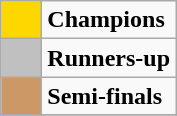<table class="wikitable" style="text-align:center">
<tr>
<td style="background:gold" width="20"></td>
<td align="left"><strong>Champions</strong></td>
</tr>
<tr>
<td style="background:silver" width="20"></td>
<td align="left"><strong>Runners-up</strong></td>
</tr>
<tr>
<td style="background:#cc9966" width="20"></td>
<td align="left"><strong>Semi-finals</strong></td>
</tr>
<tr>
</tr>
</table>
